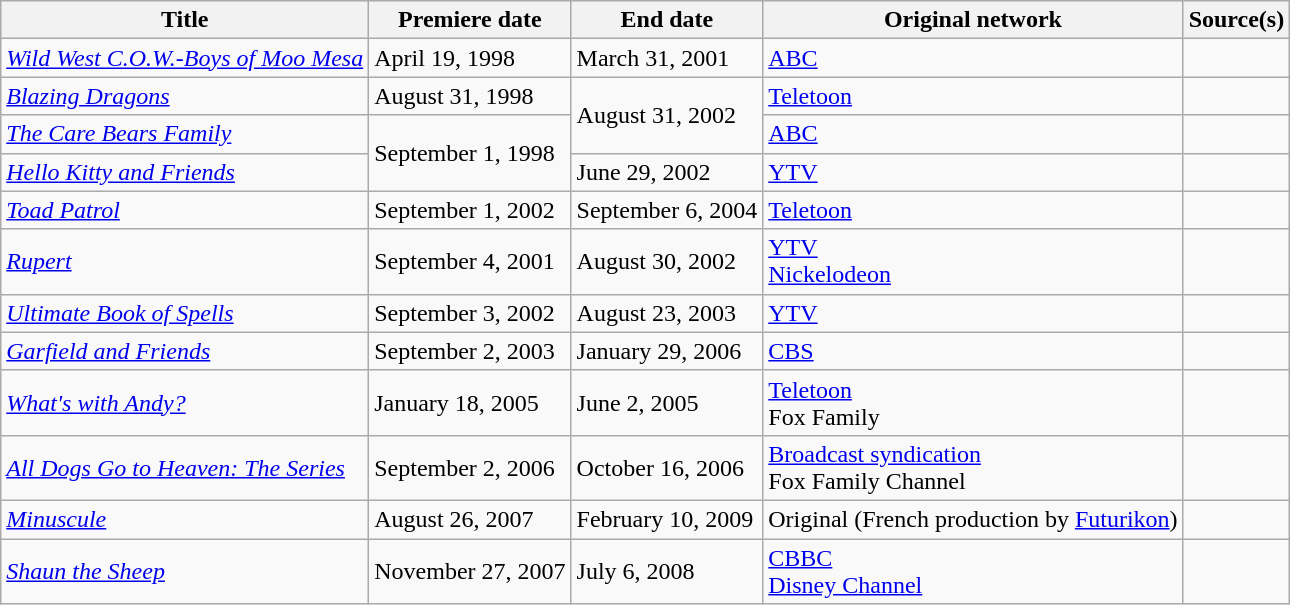<table class="wikitable sortable">
<tr>
<th>Title</th>
<th>Premiere date</th>
<th>End date</th>
<th>Original network</th>
<th>Source(s)</th>
</tr>
<tr>
<td><em><a href='#'>Wild West C.O.W.-Boys of Moo Mesa</a></em></td>
<td>April 19, 1998</td>
<td>March 31, 2001</td>
<td><a href='#'>ABC</a></td>
<td></td>
</tr>
<tr>
<td><em><a href='#'>Blazing Dragons</a></em></td>
<td>August 31, 1998</td>
<td rowspan="2">August 31, 2002</td>
<td><a href='#'>Teletoon</a></td>
<td></td>
</tr>
<tr>
<td><em><a href='#'>The Care Bears Family</a></em></td>
<td rowspan="2">September 1, 1998</td>
<td><a href='#'>ABC</a></td>
<td></td>
</tr>
<tr>
<td><em><a href='#'>Hello Kitty and Friends</a></em></td>
<td>June 29, 2002</td>
<td><a href='#'>YTV</a></td>
<td></td>
</tr>
<tr>
<td><em><a href='#'>Toad Patrol</a></em></td>
<td>September 1, 2002</td>
<td>September 6, 2004</td>
<td><a href='#'>Teletoon</a></td>
<td></td>
</tr>
<tr>
<td><em><a href='#'>Rupert</a></em></td>
<td>September 4, 2001</td>
<td>August 30, 2002</td>
<td><a href='#'>YTV</a><br><a href='#'>Nickelodeon</a></td>
<td></td>
</tr>
<tr>
<td><em><a href='#'>Ultimate Book of Spells</a></em></td>
<td>September 3, 2002</td>
<td>August 23, 2003</td>
<td><a href='#'>YTV</a></td>
<td></td>
</tr>
<tr>
<td><em><a href='#'>Garfield and Friends</a></em></td>
<td>September 2, 2003</td>
<td>January 29, 2006</td>
<td><a href='#'>CBS</a></td>
<td></td>
</tr>
<tr>
<td><em><a href='#'>What's with Andy?</a></em></td>
<td>January 18, 2005</td>
<td>June 2, 2005</td>
<td><a href='#'>Teletoon</a><br>Fox Family</td>
<td></td>
</tr>
<tr>
<td><em><a href='#'>All Dogs Go to Heaven: The Series</a></em></td>
<td>September 2, 2006</td>
<td>October 16, 2006</td>
<td><a href='#'>Broadcast syndication</a><br>Fox Family Channel</td>
</tr>
<tr>
<td><em><a href='#'>Minuscule</a></em></td>
<td>August 26, 2007</td>
<td>February 10, 2009</td>
<td>Original (French production by <a href='#'>Futurikon</a>)</td>
<td></td>
</tr>
<tr>
<td><em><a href='#'>Shaun the Sheep</a></em></td>
<td>November 27, 2007</td>
<td>July 6, 2008</td>
<td><a href='#'>CBBC</a><br><a href='#'>Disney Channel</a></td>
<td></td>
</tr>
</table>
